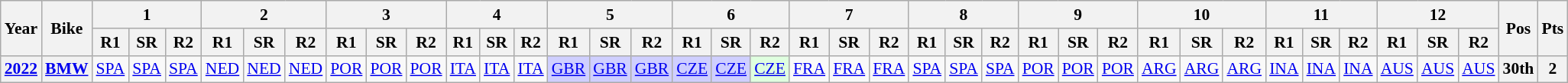<table class="wikitable" style="text-align:center; font-size:90%">
<tr>
<th valign="middle" rowspan=2>Year</th>
<th valign="middle" rowspan=2>Bike</th>
<th colspan=3>1</th>
<th colspan=3>2</th>
<th colspan=3>3</th>
<th colspan=3>4</th>
<th colspan=3>5</th>
<th colspan=3>6</th>
<th colspan=3>7</th>
<th colspan=3>8</th>
<th colspan=3>9</th>
<th colspan=3>10</th>
<th colspan=3>11</th>
<th colspan=3>12</th>
<th rowspan=2>Pos</th>
<th rowspan=2>Pts</th>
</tr>
<tr>
<th>R1</th>
<th>SR</th>
<th>R2</th>
<th>R1</th>
<th>SR</th>
<th>R2</th>
<th>R1</th>
<th>SR</th>
<th>R2</th>
<th>R1</th>
<th>SR</th>
<th>R2</th>
<th>R1</th>
<th>SR</th>
<th>R2</th>
<th>R1</th>
<th>SR</th>
<th>R2</th>
<th>R1</th>
<th>SR</th>
<th>R2</th>
<th>R1</th>
<th>SR</th>
<th>R2</th>
<th>R1</th>
<th>SR</th>
<th>R2</th>
<th>R1</th>
<th>SR</th>
<th>R2</th>
<th>R1</th>
<th>SR</th>
<th>R2</th>
<th>R1</th>
<th>SR</th>
<th>R2</th>
</tr>
<tr>
<th><a href='#'>2022</a></th>
<th><a href='#'>BMW</a></th>
<td style="background:#;"><a href='#'>SPA</a><br></td>
<td style="background:#;"><a href='#'>SPA</a><br></td>
<td style="background:#;"><a href='#'>SPA</a><br></td>
<td style="background:#;"><a href='#'>NED</a><br></td>
<td style="background:#;"><a href='#'>NED</a><br></td>
<td style="background:#;"><a href='#'>NED</a><br></td>
<td style="background:#;"><a href='#'>POR</a><br></td>
<td style="background:#;"><a href='#'>POR</a><br></td>
<td style="background:#;"><a href='#'>POR</a><br></td>
<td style="background:#;"><a href='#'>ITA</a><br></td>
<td style="background:#;"><a href='#'>ITA</a><br></td>
<td style="background:#;"><a href='#'>ITA</a><br></td>
<td style="background:#cfcfff;"><a href='#'>GBR</a><br></td>
<td style="background:#cfcfff;"><a href='#'>GBR</a><br></td>
<td style="background:#cfcfff;"><a href='#'>GBR</a><br></td>
<td style="background:#cfcfff;"><a href='#'>CZE</a><br></td>
<td style="background:#cfcfff;"><a href='#'>CZE</a><br></td>
<td style="background:#dfffdf;"><a href='#'>CZE</a><br></td>
<td style="background:#;"><a href='#'>FRA</a><br></td>
<td style="background:#;"><a href='#'>FRA</a><br></td>
<td style="background:#;"><a href='#'>FRA</a><br></td>
<td style="background:#;"><a href='#'>SPA</a><br></td>
<td style="background:#;"><a href='#'>SPA</a><br></td>
<td style="background:#;"><a href='#'>SPA</a><br></td>
<td style="background:#;"><a href='#'>POR</a><br></td>
<td style="background:#;"><a href='#'>POR</a><br></td>
<td style="background:#;"><a href='#'>POR</a><br></td>
<td style="background:#;"><a href='#'>ARG</a><br></td>
<td style="background:#;"><a href='#'>ARG</a><br></td>
<td style="background:#;"><a href='#'>ARG</a><br></td>
<td style="background:#;"><a href='#'>INA</a><br></td>
<td style="background:#;"><a href='#'>INA</a><br></td>
<td style="background:#;"><a href='#'>INA</a><br></td>
<td style="background:#;"><a href='#'>AUS</a><br></td>
<td style="background:#;"><a href='#'>AUS</a><br></td>
<td style="background:#;"><a href='#'>AUS</a><br></td>
<th>30th</th>
<th>2</th>
</tr>
</table>
